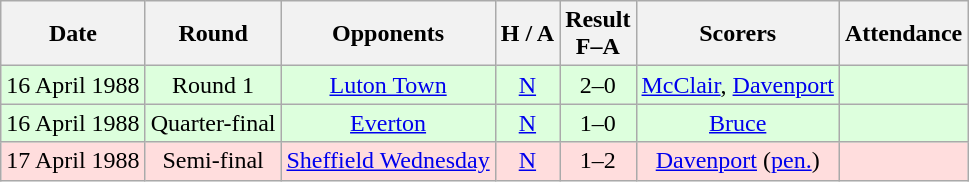<table class="wikitable" style="text-align:center">
<tr>
<th>Date</th>
<th>Round</th>
<th>Opponents</th>
<th>H / A</th>
<th>Result<br>F–A</th>
<th>Scorers</th>
<th>Attendance</th>
</tr>
<tr bgcolor="#ddffdd">
<td>16 April 1988</td>
<td>Round 1</td>
<td><a href='#'>Luton Town</a></td>
<td><a href='#'>N</a></td>
<td>2–0</td>
<td><a href='#'>McClair</a>, <a href='#'>Davenport</a></td>
<td></td>
</tr>
<tr bgcolor="#ddffdd">
<td>16 April 1988</td>
<td>Quarter-final</td>
<td><a href='#'>Everton</a></td>
<td><a href='#'>N</a></td>
<td>1–0</td>
<td><a href='#'>Bruce</a></td>
<td></td>
</tr>
<tr bgcolor="#ffdddd">
<td>17 April 1988</td>
<td>Semi-final</td>
<td><a href='#'>Sheffield Wednesday</a></td>
<td><a href='#'>N</a></td>
<td>1–2</td>
<td><a href='#'>Davenport</a> (<a href='#'>pen.</a>)</td>
<td></td>
</tr>
</table>
